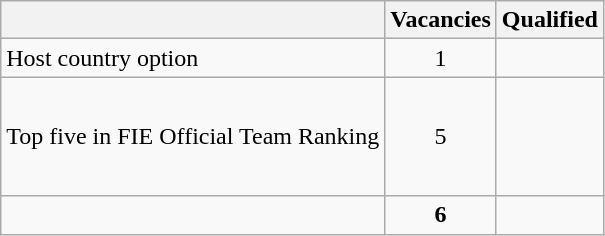<table class="wikitable">
<tr>
<th></th>
<th>Vacancies</th>
<th>Qualified</th>
</tr>
<tr>
<td>Host country option</td>
<td style="text-align:center;">1</td>
<td></td>
</tr>
<tr>
<td>Top five in FIE Official Team Ranking</td>
<td style="text-align:center;">5</td>
<td><br><br><br><br></td>
</tr>
<tr>
<td></td>
<td style="text-align:center;"><strong>6</strong></td>
<td></td>
</tr>
</table>
